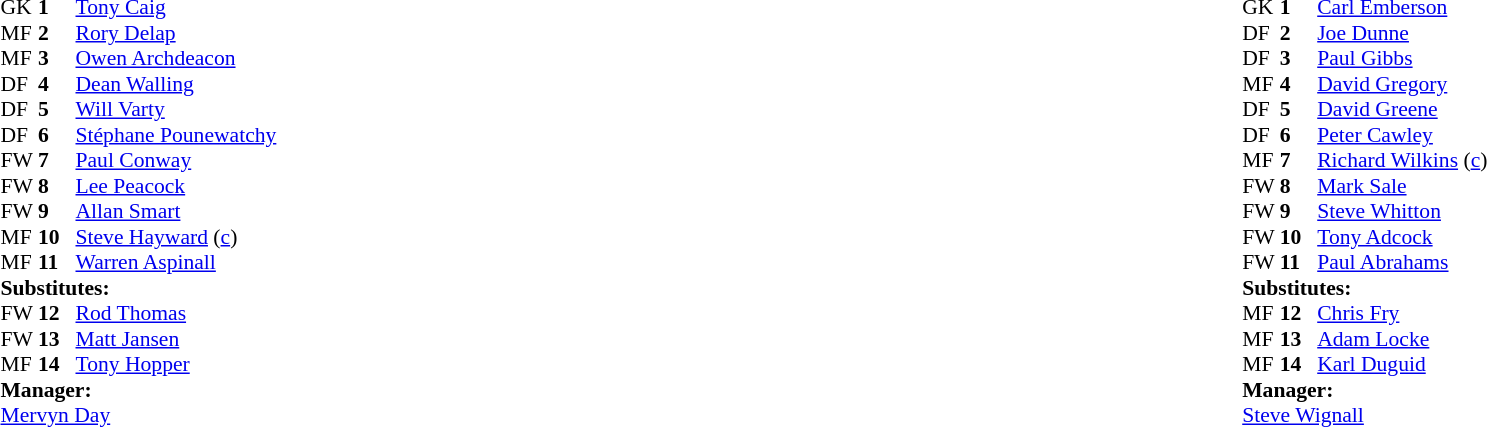<table style="width:100%">
<tr>
<td style="vertical-align:top; width:40%"><br><table cellspacing="0" cellpadding="0" style="font-size:90%">
<tr>
<th width=25></th>
<th width=25></th>
</tr>
<tr>
<td>GK</td>
<td><strong>1</strong></td>
<td> <a href='#'>Tony Caig</a></td>
</tr>
<tr>
<td>MF</td>
<td><strong>2</strong></td>
<td> <a href='#'>Rory Delap</a></td>
</tr>
<tr>
<td>MF</td>
<td><strong>3</strong></td>
<td> <a href='#'>Owen Archdeacon</a></td>
</tr>
<tr>
<td>DF</td>
<td><strong>4</strong></td>
<td> <a href='#'>Dean Walling</a></td>
</tr>
<tr>
<td>DF</td>
<td><strong>5</strong></td>
<td> <a href='#'>Will Varty</a></td>
</tr>
<tr>
<td>DF</td>
<td><strong>6</strong></td>
<td> <a href='#'>Stéphane Pounewatchy</a></td>
</tr>
<tr>
<td>FW</td>
<td><strong>7</strong></td>
<td> <a href='#'>Paul Conway</a></td>
<td></td>
</tr>
<tr>
<td>FW</td>
<td><strong>8</strong></td>
<td> <a href='#'>Lee Peacock</a></td>
</tr>
<tr>
<td>FW</td>
<td><strong>9</strong></td>
<td> <a href='#'>Allan Smart</a></td>
<td></td>
<td></td>
</tr>
<tr>
<td>MF</td>
<td><strong>10</strong></td>
<td> <a href='#'>Steve Hayward</a> (<a href='#'>c</a>)</td>
<td></td>
</tr>
<tr>
<td>MF</td>
<td><strong>11</strong></td>
<td> <a href='#'>Warren Aspinall</a></td>
<td></td>
</tr>
<tr>
<td colspan="3"><strong>Substitutes:</strong></td>
</tr>
<tr>
<td>FW</td>
<td><strong>12</strong></td>
<td> <a href='#'>Rod Thomas</a></td>
<td></td>
<td> </td>
</tr>
<tr>
<td>FW</td>
<td><strong>13</strong></td>
<td> <a href='#'>Matt Jansen</a></td>
<td></td>
<td></td>
</tr>
<tr>
<td>MF</td>
<td><strong>14</strong></td>
<td> <a href='#'>Tony Hopper</a></td>
</tr>
<tr>
<td colspan="3"><strong>Manager:</strong></td>
</tr>
<tr>
<td colspan="4"> <a href='#'>Mervyn Day</a></td>
</tr>
</table>
</td>
<td style="vertical-align:top; width:50%"><br><table cellspacing="0" cellpadding="0" style="font-size:90%; margin:auto">
<tr>
<th width=25></th>
<th width=25></th>
</tr>
<tr>
<td>GK</td>
<td><strong>1</strong></td>
<td> <a href='#'>Carl Emberson</a></td>
</tr>
<tr>
<td>DF</td>
<td><strong>2</strong></td>
<td> <a href='#'>Joe Dunne</a></td>
<td></td>
</tr>
<tr>
<td>DF</td>
<td><strong>3</strong></td>
<td> <a href='#'>Paul Gibbs</a></td>
<td></td>
<td></td>
</tr>
<tr>
<td>MF</td>
<td><strong>4</strong></td>
<td> <a href='#'>David Gregory</a></td>
<td></td>
<td></td>
</tr>
<tr>
<td>DF</td>
<td><strong>5</strong></td>
<td> <a href='#'>David Greene</a></td>
<td></td>
</tr>
<tr>
<td>DF</td>
<td><strong>6</strong></td>
<td> <a href='#'>Peter Cawley</a></td>
<td></td>
</tr>
<tr>
<td>MF</td>
<td><strong>7</strong></td>
<td> <a href='#'>Richard Wilkins</a> (<a href='#'>c</a>)</td>
</tr>
<tr>
<td>FW</td>
<td><strong>8</strong></td>
<td> <a href='#'>Mark Sale</a></td>
</tr>
<tr>
<td>FW</td>
<td><strong>9</strong></td>
<td> <a href='#'>Steve Whitton</a></td>
</tr>
<tr>
<td>FW</td>
<td><strong>10</strong></td>
<td> <a href='#'>Tony Adcock</a></td>
</tr>
<tr>
<td>FW</td>
<td><strong>11</strong></td>
<td> <a href='#'>Paul Abrahams</a></td>
<td></td>
<td></td>
</tr>
<tr>
<td colspan=3><strong>Substitutes:</strong></td>
</tr>
<tr>
<td>MF</td>
<td><strong>12</strong></td>
<td> <a href='#'>Chris Fry</a></td>
<td></td>
<td></td>
</tr>
<tr>
<td>MF</td>
<td><strong>13</strong></td>
<td> <a href='#'>Adam Locke</a></td>
<td></td>
<td></td>
</tr>
<tr>
<td>MF</td>
<td><strong>14</strong></td>
<td> <a href='#'>Karl Duguid</a></td>
<td></td>
<td></td>
</tr>
<tr>
<td colspan=3><strong>Manager:</strong></td>
</tr>
<tr>
<td colspan=4> <a href='#'>Steve Wignall</a></td>
</tr>
</table>
</td>
</tr>
</table>
